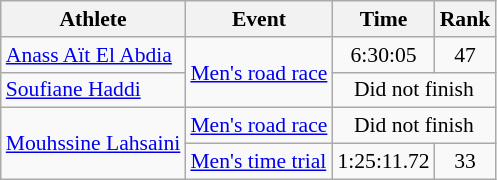<table class="wikitable" style="font-size:90%">
<tr>
<th>Athlete</th>
<th>Event</th>
<th>Time</th>
<th>Rank</th>
</tr>
<tr align=center>
<td align=left><a href='#'>Anass Aït El Abdia</a></td>
<td align=left rowspan=2><a href='#'>Men's road race</a></td>
<td>6:30:05</td>
<td>47</td>
</tr>
<tr align=center>
<td align=left><a href='#'>Soufiane Haddi</a></td>
<td colspan=2>Did not finish</td>
</tr>
<tr align=center>
<td align=left rowspan=2><a href='#'>Mouhssine Lahsaini</a></td>
<td align=left><a href='#'>Men's road race</a></td>
<td colspan=2>Did not finish</td>
</tr>
<tr align=center>
<td align=left><a href='#'>Men's time trial</a></td>
<td>1:25:11.72</td>
<td>33</td>
</tr>
</table>
